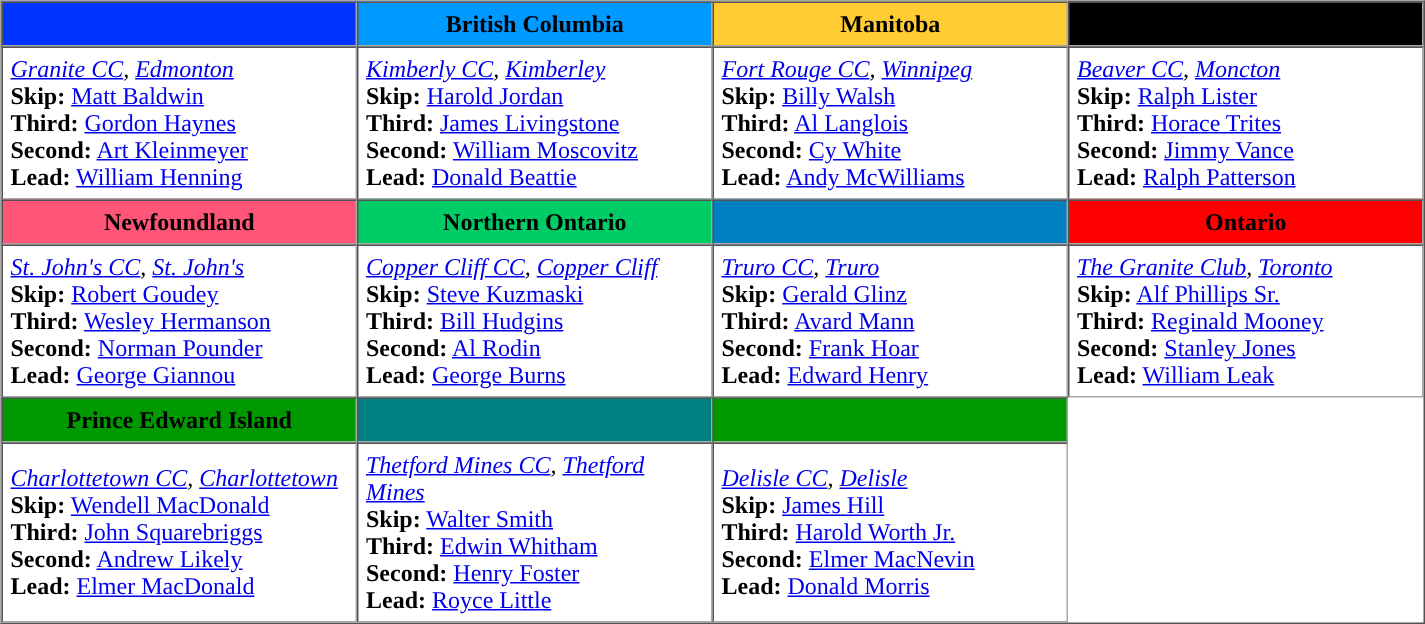<table - border=1 cellpadding=5 cellspacing=0>
<tr>
<th bgcolor=#0033FF width=200></th>
<th style="background:#09f; width:200px;">British Columbia</th>
<th style="background:#FFCC33; width:200px;">Manitoba</th>
<th bgcolor=#000000 width=200></th>
</tr>
<tr>
<td><em><a href='#'>Granite CC</a>, <a href='#'>Edmonton</a></em><br><strong>Skip:</strong> <a href='#'>Matt Baldwin</a><br>
<strong>Third:</strong> <a href='#'>Gordon Haynes</a><br>
<strong>Second:</strong> <a href='#'>Art Kleinmeyer</a><br>
<strong>Lead:</strong> <a href='#'>William Henning</a></td>
<td><em><a href='#'>Kimberly CC</a>, <a href='#'>Kimberley</a></em><br><strong>Skip:</strong> <a href='#'>Harold Jordan</a><br>
<strong>Third:</strong> <a href='#'>James Livingstone</a><br>
<strong>Second:</strong> <a href='#'>William Moscovitz</a><br>
<strong>Lead:</strong> <a href='#'>Donald Beattie</a></td>
<td><em><a href='#'>Fort Rouge CC</a>, <a href='#'>Winnipeg</a></em><br><strong>Skip:</strong> <a href='#'>Billy Walsh</a><br>
<strong>Third:</strong> <a href='#'>Al Langlois</a><br>
<strong>Second:</strong> <a href='#'>Cy White</a><br>
<strong>Lead:</strong> <a href='#'>Andy McWilliams</a></td>
<td><em><a href='#'>Beaver CC</a>, <a href='#'>Moncton</a></em><br><strong>Skip:</strong> <a href='#'>Ralph Lister</a><br>
<strong>Third:</strong> <a href='#'>Horace Trites</a><br>
<strong>Second:</strong> <a href='#'>Jimmy Vance</a><br>
<strong>Lead:</strong> <a href='#'>Ralph Patterson</a></td>
</tr>
<tr border=1 cellpadding=5 cellspacing=0>
<th style="background:#f57; width=200">Newfoundland</th>
<th style="background:#0c6; width:200px;">Northern Ontario</th>
<th bgcolor=#0080C0 width=200></th>
<th bgcolor=#FF0000 width=225>Ontario</th>
</tr>
<tr>
<td><em><a href='#'>St. John's CC</a>, <a href='#'>St. John's</a></em><br><strong>Skip:</strong> <a href='#'>Robert Goudey</a><br>
<strong>Third:</strong> <a href='#'>Wesley Hermanson</a><br>
<strong>Second:</strong> <a href='#'>Norman Pounder</a><br>
<strong>Lead:</strong> <a href='#'>George Giannou</a></td>
<td><em><a href='#'>Copper Cliff CC</a>, <a href='#'>Copper Cliff</a></em><br><strong>Skip:</strong> <a href='#'>Steve Kuzmaski</a><br>
<strong>Third:</strong> <a href='#'>Bill Hudgins</a><br>
<strong>Second:</strong> <a href='#'>Al Rodin</a><br>
<strong>Lead:</strong> <a href='#'>George Burns</a></td>
<td><em><a href='#'>Truro CC</a>, <a href='#'>Truro</a></em><br><strong>Skip:</strong> <a href='#'>Gerald Glinz</a><br>
<strong>Third:</strong> <a href='#'>Avard Mann</a><br>
<strong>Second:</strong> <a href='#'>Frank Hoar</a><br>
<strong>Lead:</strong> <a href='#'>Edward Henry</a></td>
<td><em><a href='#'>The Granite Club</a>, <a href='#'>Toronto</a></em><br><strong>Skip:</strong> <a href='#'>Alf Phillips Sr.</a><br>
<strong>Third:</strong> <a href='#'>Reginald Mooney</a><br>
<strong>Second:</strong> <a href='#'>Stanley Jones</a><br>
<strong>Lead:</strong> <a href='#'>William Leak</a></td>
</tr>
<tr border=1 cellpadding=5 cellspacing=0>
<th style="background:#090; width:225px;">Prince Edward Island</th>
<th style="background:#008080; width:225px;"></th>
<th bgcolor=#009900 width=225></th>
</tr>
<tr>
<td><em><a href='#'>Charlottetown CC</a>, <a href='#'>Charlottetown</a></em><br><strong>Skip:</strong> <a href='#'>Wendell MacDonald</a><br>
<strong>Third:</strong> <a href='#'>John Squarebriggs</a><br>
<strong>Second:</strong> <a href='#'>Andrew Likely</a><br>
<strong>Lead:</strong> <a href='#'>Elmer MacDonald</a></td>
<td><em><a href='#'>Thetford Mines CC</a>, <a href='#'>Thetford Mines</a></em><br><strong>Skip:</strong> <a href='#'>Walter Smith</a><br>
<strong>Third:</strong> <a href='#'>Edwin Whitham</a><br>
<strong>Second:</strong> <a href='#'>Henry Foster</a><br>
<strong>Lead:</strong> <a href='#'>Royce Little</a></td>
<td><em><a href='#'>Delisle CC</a>, <a href='#'>Delisle</a></em><br><strong>Skip:</strong> <a href='#'>James Hill</a><br>
<strong>Third:</strong> <a href='#'>Harold Worth Jr.</a><br>
<strong>Second:</strong> <a href='#'>Elmer MacNevin</a><br>
<strong>Lead:</strong> <a href='#'>Donald Morris</a></td>
</tr>
</table>
